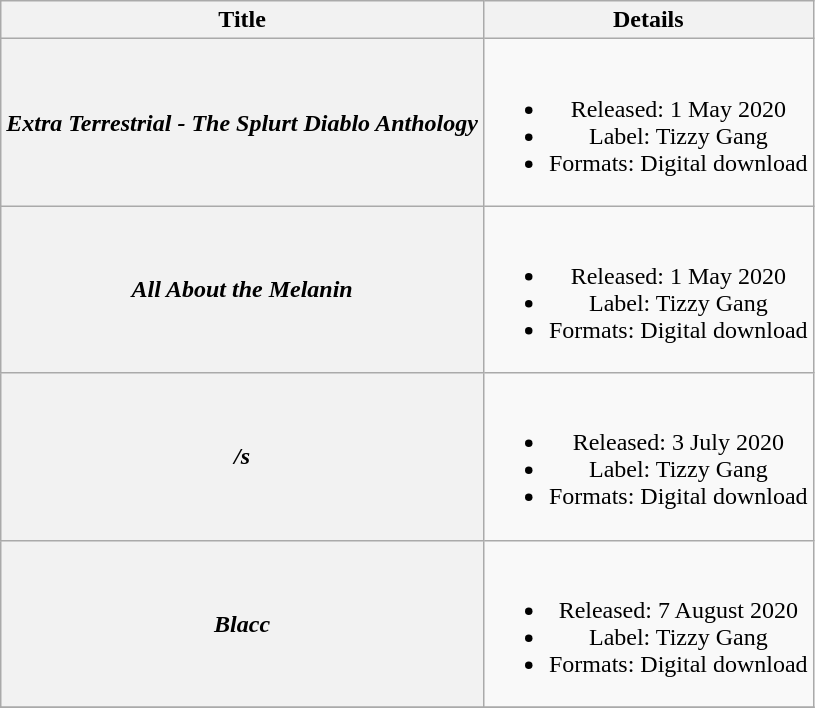<table class="wikitable plainrowheaders" style="text-align:center;">
<tr>
<th scope="col">Title</th>
<th scope="col">Details</th>
</tr>
<tr>
<th scope="row"><strong><em>Extra Terrestrial - The Splurt Diablo Anthology</em></strong></th>
<td><br><ul><li>Released: 1 May 2020</li><li>Label: Tizzy Gang</li><li>Formats: Digital download</li></ul></td>
</tr>
<tr>
<th scope="row"><strong><em>All About the Melanin</em></strong></th>
<td><br><ul><li>Released: 1 May 2020</li><li>Label: Tizzy Gang</li><li>Formats: Digital download</li></ul></td>
</tr>
<tr>
<th scope="row"><strong><em>/s</em></strong></th>
<td><br><ul><li>Released: 3 July 2020</li><li>Label: Tizzy Gang</li><li>Formats: Digital download</li></ul></td>
</tr>
<tr>
<th scope="row"><strong><em>Blacc</em></strong></th>
<td><br><ul><li>Released: 7 August 2020</li><li>Label: Tizzy Gang</li><li>Formats: Digital download</li></ul></td>
</tr>
<tr>
</tr>
</table>
